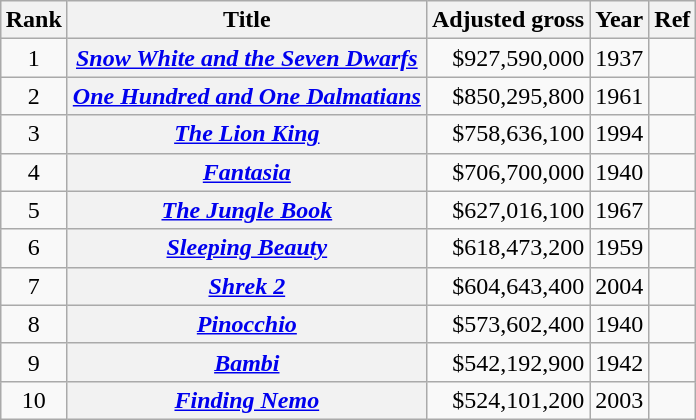<table class="wikitable sortable plainrowheaders"  style="margin:auto; margin:auto;">
<tr>
<th scope="col">Rank</th>
<th scope="col">Title</th>
<th scope="col">Adjusted gross</th>
<th scope="col">Year</th>
<th scope="col" class="unsortable">Ref</th>
</tr>
<tr>
<td style="text-align:center;">1</td>
<th scope="row"><em><a href='#'>Snow White and the Seven Dwarfs</a></em></th>
<td align="right">$927,590,000</td>
<td style="text-align:center;">1937</td>
<td style="text-align:center;"></td>
</tr>
<tr>
<td style="text-align:center;">2</td>
<th scope="row"><em><a href='#'>One Hundred and One Dalmatians</a></em></th>
<td align="right">$850,295,800</td>
<td style="text-align:center;">1961</td>
<td style="text-align:center;"></td>
</tr>
<tr>
<td style="text-align:center;">3</td>
<th scope="row"><em><a href='#'>The Lion King</a></em></th>
<td align="right">$758,636,100</td>
<td style="text-align:center;">1994</td>
<td style="text-align:center;"></td>
</tr>
<tr>
<td style="text-align:center;">4</td>
<th scope="row"><em><a href='#'>Fantasia</a></em> </th>
<td align="right">$706,700,000</td>
<td style="text-align:center;">1940</td>
<td style="text-align:center;"></td>
</tr>
<tr>
<td style="text-align:center;">5</td>
<th scope="row"><em><a href='#'>The Jungle Book</a></em></th>
<td align="right">$627,016,100</td>
<td style="text-align:center;">1967</td>
<td style="text-align:center;"></td>
</tr>
<tr>
<td style="text-align:center;">6</td>
<th scope="row"><em><a href='#'>Sleeping Beauty</a></em></th>
<td align="right">$618,473,200</td>
<td style="text-align:center;">1959</td>
<td style="text-align:center;"></td>
</tr>
<tr>
<td style="text-align:center;">7</td>
<th scope="row"><em><a href='#'>Shrek 2</a></em></th>
<td align="right">$604,643,400</td>
<td style="text-align:center;">2004</td>
<td style="text-align:center;"></td>
</tr>
<tr>
<td style="text-align:center;">8</td>
<th scope="row"><em><a href='#'>Pinocchio</a></em></th>
<td align="right">$573,602,400</td>
<td style="text-align:center;">1940</td>
<td style="text-align:center;"></td>
</tr>
<tr>
<td style="text-align:center;">9</td>
<th scope="row"><em><a href='#'>Bambi</a></em></th>
<td align="right">$542,192,900</td>
<td style="text-align:center;">1942</td>
<td style="text-align:center;"></td>
</tr>
<tr>
<td style="text-align:center;">10</td>
<th scope="row"><em><a href='#'>Finding Nemo</a></em></th>
<td align="right">$524,101,200</td>
<td style="text-align:center;">2003</td>
<td style="text-align:center;"></td>
</tr>
</table>
